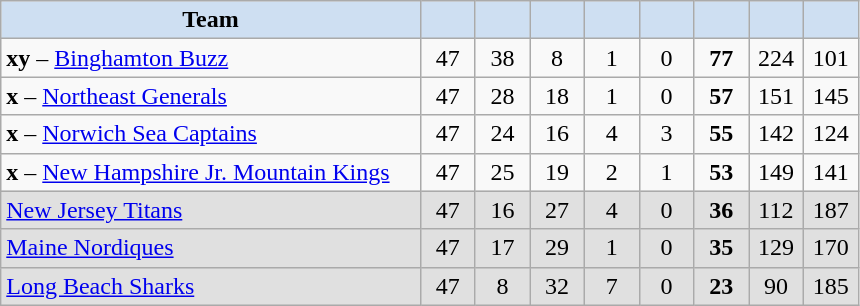<table class="wikitable" style="text-align:center">
<tr>
<th style="background:#cedff2; width:46%;">Team</th>
<th style="background:#cedff2; width:6%;"></th>
<th style="background:#cedff2; width:6%;"></th>
<th style="background:#cedff2; width:6%;"></th>
<th style="background:#cedff2; width:6%;"></th>
<th style="background:#cedff2; width:6%;"></th>
<th style="background:#cedff2; width:6%;"></th>
<th style="background:#cedff2; width:6%;"></th>
<th style="background:#cedff2; width:6%;"></th>
</tr>
<tr>
<td align=left><strong>xy</strong> – <a href='#'>Binghamton Buzz</a></td>
<td>47</td>
<td>38</td>
<td>8</td>
<td>1</td>
<td>0</td>
<td><strong>77</strong></td>
<td>224</td>
<td>101</td>
</tr>
<tr>
<td align=left><strong>x</strong> – <a href='#'>Northeast Generals</a></td>
<td>47</td>
<td>28</td>
<td>18</td>
<td>1</td>
<td>0</td>
<td><strong>57</strong></td>
<td>151</td>
<td>145</td>
</tr>
<tr>
<td align=left><strong>x</strong> – <a href='#'>Norwich Sea Captains</a></td>
<td>47</td>
<td>24</td>
<td>16</td>
<td>4</td>
<td>3</td>
<td><strong>55</strong></td>
<td>142</td>
<td>124</td>
</tr>
<tr>
<td align=left><strong>x</strong> – <a href='#'>New Hampshire Jr. Mountain Kings</a></td>
<td>47</td>
<td>25</td>
<td>19</td>
<td>2</td>
<td>1</td>
<td><strong>53</strong></td>
<td>149</td>
<td>141</td>
</tr>
<tr bgcolor=e0e0e0>
<td align=left><a href='#'>New Jersey Titans</a></td>
<td>47</td>
<td>16</td>
<td>27</td>
<td>4</td>
<td>0</td>
<td><strong>36</strong></td>
<td>112</td>
<td>187</td>
</tr>
<tr bgcolor=e0e0e0>
<td align=left><a href='#'>Maine Nordiques</a></td>
<td>47</td>
<td>17</td>
<td>29</td>
<td>1</td>
<td>0</td>
<td><strong>35</strong></td>
<td>129</td>
<td>170</td>
</tr>
<tr bgcolor=e0e0e0>
<td align=left><a href='#'>Long Beach Sharks</a></td>
<td>47</td>
<td>8</td>
<td>32</td>
<td>7</td>
<td>0</td>
<td><strong>23</strong></td>
<td>90</td>
<td>185</td>
</tr>
</table>
